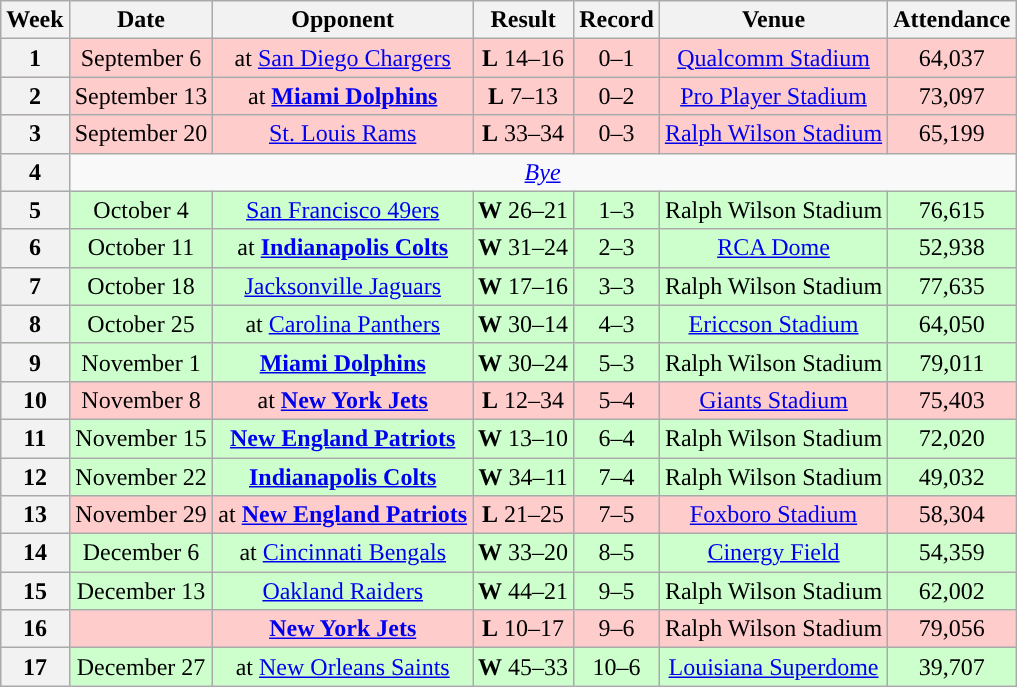<table class="wikitable" style="text-align:center">
<tr>
<th>Week</th>
<th>Date</th>
<th>Opponent</th>
<th>Result</th>
<th>Record</th>
<th>Venue</th>
<th>Attendance</th>
</tr>
<tr style="background:#fcc">
<th>1</th>
<td>September 6</td>
<td>at <a href='#'>San Diego Chargers</a></td>
<td><strong>L</strong> 14–16</td>
<td>0–1</td>
<td><a href='#'>Qualcomm Stadium</a></td>
<td>64,037</td>
</tr>
<tr style="background:#fcc">
<th>2</th>
<td>September 13</td>
<td>at <strong><a href='#'>Miami Dolphins</a></strong></td>
<td><strong>L</strong> 7–13</td>
<td>0–2</td>
<td><a href='#'>Pro Player Stadium</a></td>
<td>73,097</td>
</tr>
<tr style="background: #fcc">
<th>3</th>
<td>September 20</td>
<td><a href='#'>St. Louis Rams</a></td>
<td><strong>L</strong> 33–34</td>
<td>0–3</td>
<td><a href='#'>Ralph Wilson Stadium</a></td>
<td>65,199</td>
</tr>
<tr>
<th>4</th>
<td colspan=6><em><a href='#'>Bye</a></em></td>
</tr>
<tr style="background:#cfc">
<th>5</th>
<td>October 4</td>
<td><a href='#'>San Francisco 49ers</a></td>
<td><strong>W</strong> 26–21</td>
<td>1–3</td>
<td>Ralph Wilson Stadium</td>
<td>76,615</td>
</tr>
<tr style="background:#cfc">
<th>6</th>
<td>October 11</td>
<td>at <strong><a href='#'>Indianapolis Colts</a></strong></td>
<td><strong>W</strong> 31–24</td>
<td>2–3</td>
<td><a href='#'>RCA Dome</a></td>
<td>52,938</td>
</tr>
<tr style="background:#cfc">
<th>7</th>
<td>October 18</td>
<td><a href='#'>Jacksonville Jaguars</a></td>
<td><strong>W</strong> 17–16</td>
<td>3–3</td>
<td>Ralph Wilson Stadium</td>
<td>77,635</td>
</tr>
<tr style="background:#cfc">
<th>8</th>
<td>October 25</td>
<td>at <a href='#'>Carolina Panthers</a></td>
<td><strong>W</strong> 30–14</td>
<td>4–3</td>
<td><a href='#'>Ericcson Stadium</a></td>
<td>64,050</td>
</tr>
<tr style="background:#cfc">
<th>9</th>
<td>November 1</td>
<td><strong><a href='#'>Miami Dolphins</a></strong></td>
<td><strong>W</strong> 30–24</td>
<td>5–3</td>
<td>Ralph Wilson Stadium</td>
<td>79,011</td>
</tr>
<tr style="background:#fcc">
<th>10</th>
<td>November 8</td>
<td>at <strong><a href='#'>New York Jets</a></strong></td>
<td><strong>L</strong> 12–34</td>
<td>5–4</td>
<td><a href='#'>Giants Stadium</a></td>
<td>75,403</td>
</tr>
<tr style="background:#cfc">
<th>11</th>
<td>November 15</td>
<td><strong><a href='#'>New England Patriots</a></strong></td>
<td><strong>W</strong> 13–10</td>
<td>6–4</td>
<td>Ralph Wilson Stadium</td>
<td>72,020</td>
</tr>
<tr style="background:#cfc">
<th>12</th>
<td>November 22</td>
<td><strong><a href='#'>Indianapolis Colts</a></strong></td>
<td><strong>W</strong> 34–11</td>
<td>7–4</td>
<td>Ralph Wilson Stadium</td>
<td>49,032</td>
</tr>
<tr style="background:#fcc">
<th>13</th>
<td>November 29</td>
<td>at <strong><a href='#'>New England Patriots</a></strong></td>
<td><strong>L</strong> 21–25</td>
<td>7–5</td>
<td><a href='#'>Foxboro Stadium</a></td>
<td>58,304</td>
</tr>
<tr style="background:#cfc">
<th>14</th>
<td>December 6</td>
<td>at <a href='#'>Cincinnati Bengals</a></td>
<td><strong>W</strong> 33–20</td>
<td>8–5</td>
<td><a href='#'>Cinergy Field</a></td>
<td>54,359</td>
</tr>
<tr style="background:#cfc">
<th>15</th>
<td>December 13</td>
<td><a href='#'>Oakland Raiders</a></td>
<td><strong>W</strong> 44–21</td>
<td>9–5</td>
<td>Ralph Wilson Stadium</td>
<td>62,002</td>
</tr>
<tr style="background:#fcc">
<th>16</th>
<td></td>
<td><strong><a href='#'>New York Jets</a></strong></td>
<td><strong>L</strong> 10–17</td>
<td>9–6</td>
<td>Ralph Wilson Stadium</td>
<td>79,056</td>
</tr>
<tr style="background:#cfc">
<th>17</th>
<td>December 27</td>
<td>at <a href='#'>New Orleans Saints</a></td>
<td><strong>W</strong> 45–33</td>
<td>10–6</td>
<td><a href='#'>Louisiana Superdome</a></td>
<td>39,707</td>
</tr>
</table>
